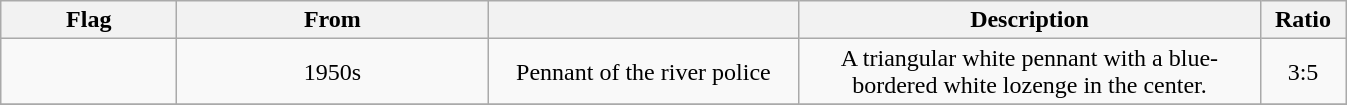<table class="wikitable" style="text-align:center;">
<tr>
<th width="110">Flag</th>
<th width="200">From</th>
<th width="200"></th>
<th width="300">Description</th>
<th width="50">Ratio</th>
</tr>
<tr>
<td></td>
<td>1950s</td>
<td>Pennant of the river police</td>
<td>A triangular white pennant with a blue-bordered white lozenge in the center.</td>
<td>3:5</td>
</tr>
<tr>
</tr>
</table>
